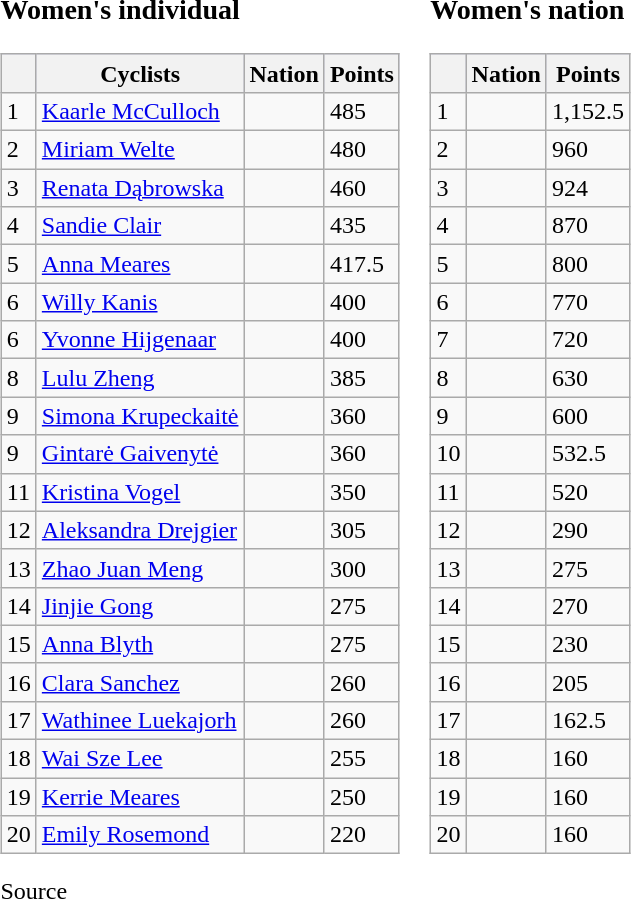<table class="vatop">
<tr valign="top">
<td><br><h3>Women's individual</h3><table class="wikitable sortable">
<tr style=background:#ccccff;>
<th></th>
<th>Cyclists</th>
<th>Nation</th>
<th>Points</th>
</tr>
<tr>
<td>1</td>
<td><a href='#'>Kaarle McCulloch</a></td>
<td></td>
<td>485</td>
</tr>
<tr>
<td>2</td>
<td><a href='#'>Miriam Welte</a></td>
<td></td>
<td>480</td>
</tr>
<tr>
<td>3</td>
<td><a href='#'>Renata Dąbrowska</a></td>
<td></td>
<td>460</td>
</tr>
<tr>
<td>4</td>
<td><a href='#'>Sandie Clair</a></td>
<td></td>
<td>435</td>
</tr>
<tr>
<td>5</td>
<td><a href='#'>Anna Meares</a></td>
<td></td>
<td>417.5</td>
</tr>
<tr>
<td>6</td>
<td><a href='#'>Willy Kanis</a></td>
<td></td>
<td>400</td>
</tr>
<tr>
<td>6</td>
<td><a href='#'>Yvonne Hijgenaar</a></td>
<td></td>
<td>400</td>
</tr>
<tr>
<td>8</td>
<td><a href='#'>Lulu Zheng</a></td>
<td></td>
<td>385</td>
</tr>
<tr>
<td>9</td>
<td><a href='#'>Simona Krupeckaitė</a></td>
<td></td>
<td>360</td>
</tr>
<tr>
<td>9</td>
<td><a href='#'>Gintarė Gaivenytė</a></td>
<td></td>
<td>360</td>
</tr>
<tr>
<td>11</td>
<td><a href='#'>Kristina Vogel</a></td>
<td></td>
<td>350</td>
</tr>
<tr>
<td>12</td>
<td><a href='#'>Aleksandra Drejgier</a></td>
<td></td>
<td>305</td>
</tr>
<tr>
<td>13</td>
<td><a href='#'>Zhao Juan Meng</a></td>
<td></td>
<td>300</td>
</tr>
<tr>
<td>14</td>
<td><a href='#'>Jinjie Gong</a></td>
<td></td>
<td>275</td>
</tr>
<tr>
<td>15</td>
<td><a href='#'>Anna Blyth</a></td>
<td></td>
<td>275</td>
</tr>
<tr>
<td>16</td>
<td><a href='#'>Clara Sanchez</a></td>
<td></td>
<td>260</td>
</tr>
<tr>
<td>17</td>
<td><a href='#'>Wathinee Luekajorh</a></td>
<td></td>
<td>260</td>
</tr>
<tr>
<td>18</td>
<td><a href='#'>Wai Sze Lee</a></td>
<td></td>
<td>255</td>
</tr>
<tr>
<td>19</td>
<td><a href='#'>Kerrie Meares</a></td>
<td></td>
<td>250</td>
</tr>
<tr>
<td>20</td>
<td><a href='#'>Emily Rosemond</a></td>
<td></td>
<td>220</td>
</tr>
</table>
Source</td>
<td><br><h3>Women's nation</h3><table class="wikitable sortable">
<tr style=background:#ccccff;>
<th></th>
<th>Nation</th>
<th>Points</th>
</tr>
<tr>
<td>1</td>
<td></td>
<td>1,152.5</td>
</tr>
<tr>
<td>2</td>
<td></td>
<td>960</td>
</tr>
<tr>
<td>3</td>
<td></td>
<td>924</td>
</tr>
<tr>
<td>4</td>
<td></td>
<td>870</td>
</tr>
<tr>
<td>5</td>
<td></td>
<td>800</td>
</tr>
<tr>
<td>6</td>
<td></td>
<td>770</td>
</tr>
<tr>
<td>7</td>
<td></td>
<td>720</td>
</tr>
<tr>
<td>8</td>
<td></td>
<td>630</td>
</tr>
<tr>
<td>9</td>
<td></td>
<td>600</td>
</tr>
<tr>
<td>10</td>
<td></td>
<td>532.5</td>
</tr>
<tr>
<td>11</td>
<td></td>
<td>520</td>
</tr>
<tr>
<td>12</td>
<td></td>
<td>290</td>
</tr>
<tr>
<td>13</td>
<td></td>
<td>275</td>
</tr>
<tr>
<td>14</td>
<td></td>
<td>270</td>
</tr>
<tr>
<td>15</td>
<td></td>
<td>230</td>
</tr>
<tr>
<td>16</td>
<td></td>
<td>205</td>
</tr>
<tr>
<td>17</td>
<td></td>
<td>162.5</td>
</tr>
<tr>
<td>18</td>
<td></td>
<td>160</td>
</tr>
<tr>
<td>19</td>
<td></td>
<td>160</td>
</tr>
<tr>
<td>20</td>
<td></td>
<td>160</td>
</tr>
</table>
</td>
</tr>
</table>
